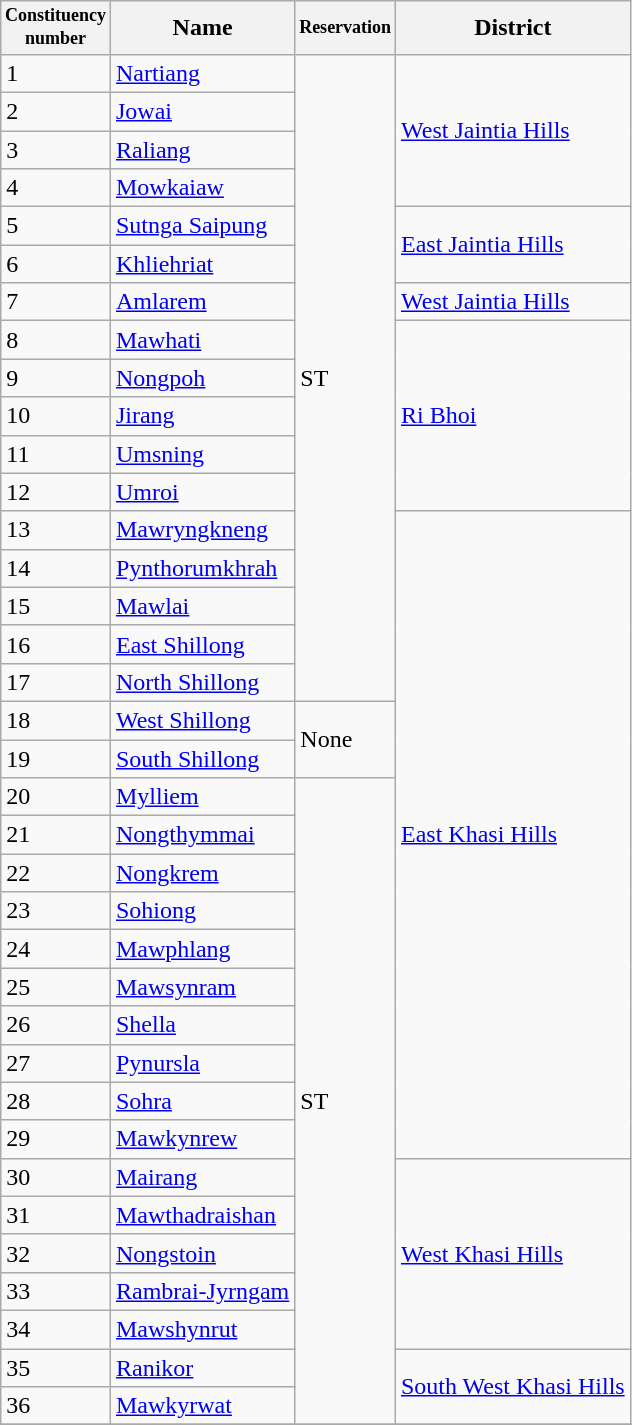<table class="wikitable sortable collapsible collapsed">
<tr>
<th width="50px" style="font-size:75%">Constituency number</th>
<th>Name</th>
<th style="font-size:75%">Reservation</th>
<th>District</th>
</tr>
<tr>
<td>1</td>
<td><a href='#'>Nartiang</a></td>
<td rowspan=17>ST</td>
<td rowspan="4"><a href='#'>West Jaintia Hills</a></td>
</tr>
<tr>
<td>2</td>
<td><a href='#'>Jowai</a></td>
</tr>
<tr>
<td>3</td>
<td><a href='#'>Raliang</a></td>
</tr>
<tr>
<td>4</td>
<td><a href='#'>Mowkaiaw</a></td>
</tr>
<tr>
<td>5</td>
<td><a href='#'>Sutnga Saipung</a></td>
<td rowspan="2"><a href='#'>East Jaintia Hills</a></td>
</tr>
<tr>
<td>6</td>
<td><a href='#'>Khliehriat</a></td>
</tr>
<tr>
<td>7</td>
<td><a href='#'>Amlarem</a></td>
<td><a href='#'>West Jaintia Hills</a></td>
</tr>
<tr>
<td>8</td>
<td><a href='#'>Mawhati</a></td>
<td rowspan="5"><a href='#'>Ri Bhoi</a></td>
</tr>
<tr>
<td>9</td>
<td><a href='#'>Nongpoh</a></td>
</tr>
<tr>
<td>10</td>
<td><a href='#'>Jirang</a></td>
</tr>
<tr>
<td>11</td>
<td><a href='#'>Umsning</a></td>
</tr>
<tr>
<td>12</td>
<td><a href='#'>Umroi</a></td>
</tr>
<tr>
<td>13</td>
<td><a href='#'>Mawryngkneng</a></td>
<td rowspan="17"><a href='#'>East Khasi Hills</a></td>
</tr>
<tr>
<td>14</td>
<td><a href='#'>Pynthorumkhrah</a></td>
</tr>
<tr>
<td>15</td>
<td><a href='#'>Mawlai</a></td>
</tr>
<tr>
<td>16</td>
<td><a href='#'>East Shillong</a></td>
</tr>
<tr>
<td>17</td>
<td><a href='#'>North Shillong</a></td>
</tr>
<tr>
<td>18</td>
<td><a href='#'>West Shillong</a></td>
<td rowspan=2>None</td>
</tr>
<tr>
<td>19</td>
<td><a href='#'>South Shillong</a></td>
</tr>
<tr>
<td>20</td>
<td><a href='#'>Mylliem</a></td>
<td rowspan=17>ST</td>
</tr>
<tr>
<td>21</td>
<td><a href='#'>Nongthymmai</a></td>
</tr>
<tr>
<td>22</td>
<td><a href='#'>Nongkrem</a></td>
</tr>
<tr>
<td>23</td>
<td><a href='#'>Sohiong</a></td>
</tr>
<tr>
<td>24</td>
<td><a href='#'>Mawphlang</a></td>
</tr>
<tr>
<td>25</td>
<td><a href='#'>Mawsynram</a></td>
</tr>
<tr>
<td>26</td>
<td><a href='#'>Shella</a></td>
</tr>
<tr>
<td>27</td>
<td><a href='#'>Pynursla</a></td>
</tr>
<tr>
<td>28</td>
<td><a href='#'>Sohra</a></td>
</tr>
<tr>
<td>29</td>
<td><a href='#'>Mawkynrew</a></td>
</tr>
<tr>
<td>30</td>
<td><a href='#'>Mairang</a></td>
<td rowspan="5"><a href='#'>West Khasi Hills</a></td>
</tr>
<tr>
<td>31</td>
<td><a href='#'>Mawthadraishan</a></td>
</tr>
<tr>
<td>32</td>
<td><a href='#'>Nongstoin</a></td>
</tr>
<tr>
<td>33</td>
<td><a href='#'>Rambrai-Jyrngam</a></td>
</tr>
<tr>
<td>34</td>
<td><a href='#'>Mawshynrut</a></td>
</tr>
<tr>
<td>35</td>
<td><a href='#'>Ranikor</a></td>
<td rowspan="2"><a href='#'>South West Khasi Hills</a></td>
</tr>
<tr>
<td>36</td>
<td><a href='#'>Mawkyrwat</a></td>
</tr>
<tr>
</tr>
</table>
